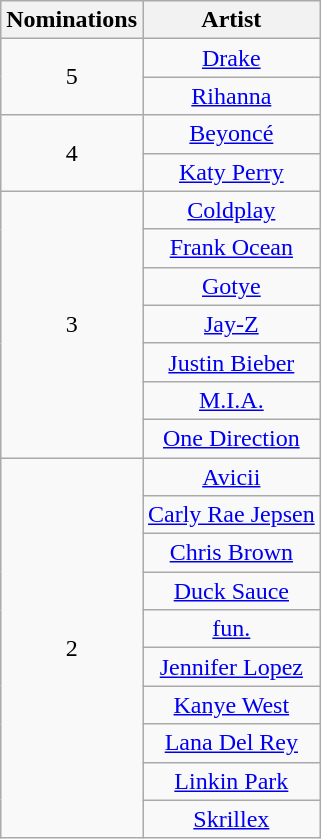<table class="wikitable" rowspan="2" style="text-align:center">
<tr>
<th scope="col" style="width:55px;">Nominations</th>
<th scope="col" style="text-align:center;">Artist</th>
</tr>
<tr>
<td rowspan="2" style="text-align:center">5</td>
<td><a href='#'>Drake</a></td>
</tr>
<tr>
<td><a href='#'>Rihanna</a></td>
</tr>
<tr>
<td rowspan="2" style="text-align:center">4</td>
<td><a href='#'>Beyoncé</a></td>
</tr>
<tr>
<td><a href='#'>Katy Perry</a></td>
</tr>
<tr>
<td rowspan="7" style="text-align:center">3</td>
<td><a href='#'>Coldplay</a></td>
</tr>
<tr>
<td><a href='#'>Frank Ocean</a></td>
</tr>
<tr>
<td><a href='#'>Gotye</a></td>
</tr>
<tr>
<td><a href='#'>Jay-Z</a></td>
</tr>
<tr>
<td><a href='#'>Justin Bieber</a></td>
</tr>
<tr>
<td><a href='#'>M.I.A.</a></td>
</tr>
<tr>
<td><a href='#'>One Direction</a></td>
</tr>
<tr>
<td rowspan="10" style="text-align:center">2</td>
<td><a href='#'>Avicii</a></td>
</tr>
<tr>
<td><a href='#'>Carly Rae Jepsen</a></td>
</tr>
<tr>
<td><a href='#'>Chris Brown</a></td>
</tr>
<tr>
<td><a href='#'>Duck Sauce</a></td>
</tr>
<tr>
<td><a href='#'>fun.</a></td>
</tr>
<tr>
<td><a href='#'>Jennifer Lopez</a></td>
</tr>
<tr>
<td><a href='#'>Kanye West</a></td>
</tr>
<tr>
<td><a href='#'>Lana Del Rey</a></td>
</tr>
<tr>
<td><a href='#'>Linkin Park</a></td>
</tr>
<tr>
<td><a href='#'>Skrillex</a></td>
</tr>
</table>
